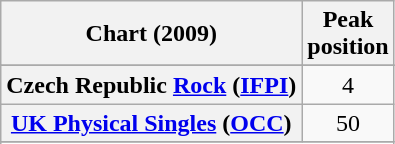<table class="wikitable sortable plainrowheaders" style="text-align:center">
<tr>
<th scope="col">Chart (2009)</th>
<th scope="col">Peak<br>position</th>
</tr>
<tr>
</tr>
<tr>
</tr>
<tr>
<th scope="row">Czech Republic <a href='#'>Rock</a> (<a href='#'>IFPI</a>)</th>
<td>4</td>
</tr>
<tr>
<th scope="row"><a href='#'>UK Physical Singles</a> (<a href='#'>OCC</a>)</th>
<td>50</td>
</tr>
<tr>
</tr>
<tr>
</tr>
<tr>
</tr>
</table>
